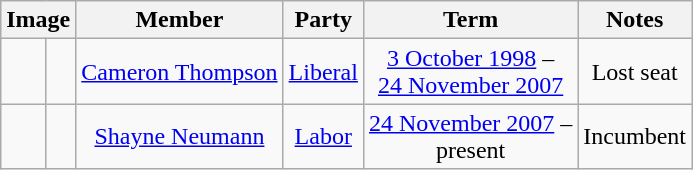<table class=wikitable style="text-align:center">
<tr>
<th colspan=2>Image</th>
<th>Member</th>
<th>Party</th>
<th>Term</th>
<th>Notes</th>
</tr>
<tr>
<td> </td>
<td></td>
<td><a href='#'>Cameron Thompson</a><br></td>
<td><a href='#'>Liberal</a></td>
<td nowrap><a href='#'>3 October 1998</a> –<br><a href='#'>24 November 2007</a></td>
<td>Lost seat</td>
</tr>
<tr>
<td> </td>
<td></td>
<td><a href='#'>Shayne Neumann</a><br></td>
<td><a href='#'>Labor</a></td>
<td nowrap><a href='#'>24 November 2007</a> –<br>present</td>
<td>Incumbent</td>
</tr>
</table>
